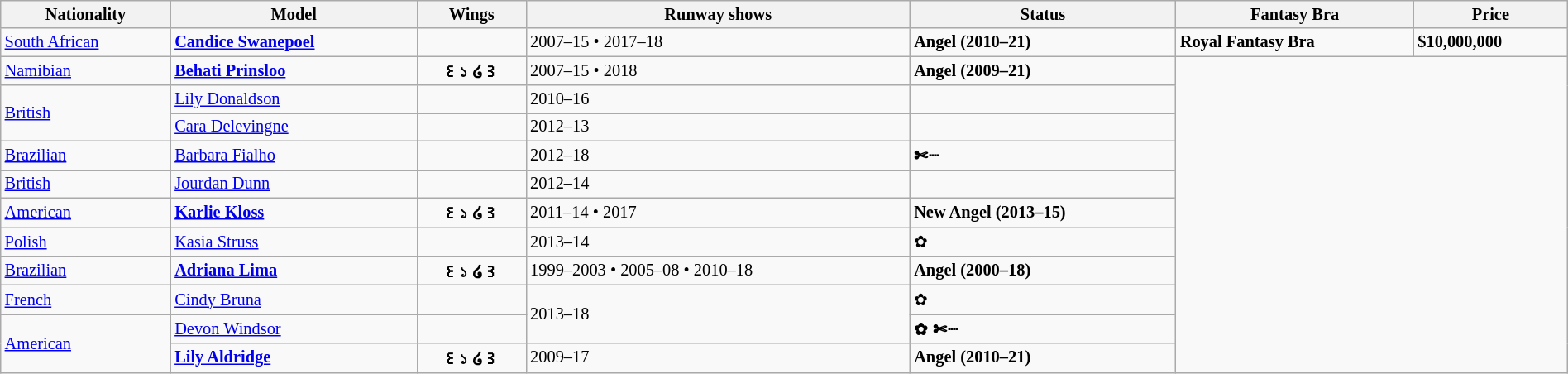<table class="sortable wikitable"  style="font-size:85%; width:100%;">
<tr>
<th style="text-align:center;">Nationality</th>
<th style="text-align:center;">Model</th>
<th style="text-align:center;">Wings</th>
<th style="text-align:center;">Runway shows</th>
<th style="text-align:center;">Status</th>
<th>Fantasy Bra</th>
<th>Price</th>
</tr>
<tr>
<td> <a href='#'>South African</a></td>
<td><strong><a href='#'>Candice Swanepoel</a></strong></td>
<td></td>
<td>2007–15 • 2017–18</td>
<td><strong> Angel (2010–21)</strong></td>
<td><strong>Royal Fantasy Bra</strong></td>
<td><strong>$10,000,000</strong></td>
</tr>
<tr>
<td> <a href='#'>Namibian</a></td>
<td><strong><a href='#'>Behati Prinsloo</a></strong></td>
<td align="center"><strong>꒰১ ໒꒱</strong></td>
<td>2007–15 • 2018</td>
<td><strong> Angel (2009–21)</strong></td>
<td colspan="2" rowspan="11"></td>
</tr>
<tr>
<td rowspan="2"> <a href='#'>British</a></td>
<td><a href='#'>Lily Donaldson</a></td>
<td></td>
<td>2010–16</td>
<td></td>
</tr>
<tr>
<td><a href='#'>Cara Delevingne</a></td>
<td></td>
<td>2012–13</td>
<td></td>
</tr>
<tr>
<td> <a href='#'>Brazilian</a></td>
<td><a href='#'>Barbara Fialho</a></td>
<td></td>
<td>2012–18</td>
<td><strong>✄┈</strong></td>
</tr>
<tr>
<td> <a href='#'>British</a></td>
<td><a href='#'>Jourdan Dunn</a></td>
<td></td>
<td>2012–14</td>
<td></td>
</tr>
<tr>
<td> <a href='#'>American</a></td>
<td><strong><a href='#'>Karlie Kloss</a></strong></td>
<td align="center"><strong>꒰১ ໒꒱</strong></td>
<td>2011–14 • 2017</td>
<td><strong>New  Angel (2013–15)</strong></td>
</tr>
<tr>
<td> <a href='#'>Polish</a></td>
<td><a href='#'>Kasia Struss</a></td>
<td></td>
<td>2013–14</td>
<td>✿</td>
</tr>
<tr>
<td> <a href='#'>Brazilian</a></td>
<td><strong><a href='#'>Adriana Lima</a></strong></td>
<td align="center"><strong>꒰১ ໒꒱</strong></td>
<td>1999–2003 • 2005–08 • 2010–18</td>
<td><strong> Angel (2000–18)</strong></td>
</tr>
<tr>
<td> <a href='#'>French</a></td>
<td><a href='#'>Cindy Bruna</a></td>
<td></td>
<td rowspan="2">2013–18</td>
<td>✿</td>
</tr>
<tr>
<td rowspan="2"> <a href='#'>American</a></td>
<td><a href='#'>Devon Windsor</a></td>
<td></td>
<td><strong>✿</strong> <strong>✄┈</strong></td>
</tr>
<tr>
<td><strong><a href='#'>Lily Aldridge</a></strong></td>
<td align="center"><strong>꒰১ ໒꒱</strong></td>
<td>2009–17</td>
<td><strong> Angel (2010–21)</strong></td>
</tr>
</table>
